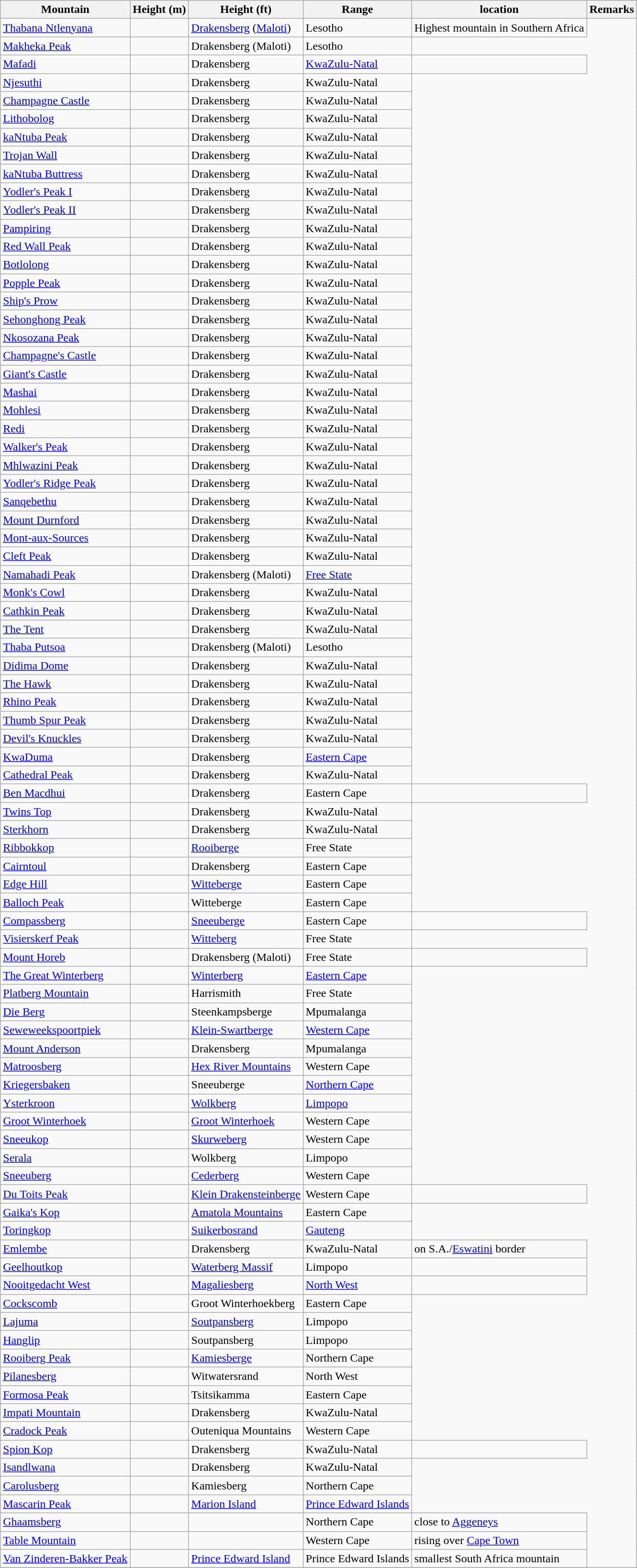<table class="wikitable sortable">
<tr>
<th>Mountain</th>
<th>Height (m)</th>
<th>Height (ft)</th>
<th>Range</th>
<th>location</th>
<th>Remarks</th>
</tr>
<tr>
<td><a href='#'>Thabana Ntlenyana</a></td>
<td></td>
<td><a href='#'>Drakensberg</a> (<a href='#'>Maloti</a>)</td>
<td>Lesotho</td>
<td>Highest mountain in Southern Africa</td>
</tr>
<tr>
<td><a href='#'>Makheka Peak</a></td>
<td></td>
<td>Drakensberg (Maloti)</td>
<td>Lesotho</td>
</tr>
<tr>
<td><a href='#'>Mafadi</a></td>
<td></td>
<td>Drakensberg</td>
<td><a href='#'>KwaZulu-Natal</a></td>
<td></td>
</tr>
<tr>
<td><a href='#'>Njesuthi</a></td>
<td></td>
<td>Drakensberg</td>
<td>KwaZulu-Natal</td>
</tr>
<tr>
<td><a href='#'>Champagne Castle</a></td>
<td></td>
<td>Drakensberg</td>
<td>KwaZulu-Natal</td>
</tr>
<tr>
<td><a href='#'>Lithobolog</a></td>
<td></td>
<td>Drakensberg</td>
<td>KwaZulu-Natal</td>
</tr>
<tr>
<td><a href='#'>kaNtuba Peak</a></td>
<td></td>
<td>Drakensberg</td>
<td>KwaZulu-Natal</td>
</tr>
<tr>
<td><a href='#'>Trojan Wall</a></td>
<td></td>
<td>Drakensberg</td>
<td>KwaZulu-Natal</td>
</tr>
<tr>
<td><a href='#'>kaNtuba Buttress</a></td>
<td></td>
<td>Drakensberg</td>
<td>KwaZulu-Natal</td>
</tr>
<tr>
<td><a href='#'>Yodler's Peak I</a></td>
<td></td>
<td>Drakensberg</td>
<td>KwaZulu-Natal</td>
</tr>
<tr>
<td><a href='#'>Yodler's Peak II</a></td>
<td></td>
<td>Drakensberg</td>
<td>KwaZulu-Natal</td>
</tr>
<tr>
<td><a href='#'>Pampiring</a></td>
<td></td>
<td>Drakensberg</td>
<td>KwaZulu-Natal</td>
</tr>
<tr>
<td><a href='#'>Red Wall Peak</a></td>
<td></td>
<td>Drakensberg</td>
<td>KwaZulu-Natal</td>
</tr>
<tr>
<td><a href='#'>Botlolong</a></td>
<td></td>
<td>Drakensberg</td>
<td>KwaZulu-Natal</td>
</tr>
<tr>
<td><a href='#'>Popple Peak</a></td>
<td></td>
<td>Drakensberg</td>
<td>KwaZulu-Natal</td>
</tr>
<tr>
<td><a href='#'>Ship's Prow</a></td>
<td></td>
<td>Drakensberg</td>
<td>KwaZulu-Natal</td>
</tr>
<tr>
<td><a href='#'>Sehonghong Peak</a></td>
<td></td>
<td>Drakensberg</td>
<td>KwaZulu-Natal</td>
</tr>
<tr>
<td><a href='#'>Nkosozana Peak</a></td>
<td></td>
<td>Drakensberg</td>
<td>KwaZulu-Natal</td>
</tr>
<tr>
<td><a href='#'>Champagne's Castle</a></td>
<td></td>
<td>Drakensberg</td>
<td>KwaZulu-Natal</td>
</tr>
<tr>
<td><a href='#'>Giant's Castle</a></td>
<td></td>
<td>Drakensberg</td>
<td>KwaZulu-Natal</td>
</tr>
<tr>
<td><a href='#'>Mashai</a></td>
<td></td>
<td>Drakensberg</td>
<td>KwaZulu-Natal</td>
</tr>
<tr>
<td><a href='#'>Mohlesi</a></td>
<td></td>
<td>Drakensberg</td>
<td>KwaZulu-Natal</td>
</tr>
<tr>
<td><a href='#'>Redi</a></td>
<td></td>
<td>Drakensberg</td>
<td>KwaZulu-Natal</td>
</tr>
<tr>
<td><a href='#'>Walker's Peak</a></td>
<td></td>
<td>Drakensberg</td>
<td>KwaZulu-Natal</td>
</tr>
<tr>
<td><a href='#'>Mhlwazini Peak</a></td>
<td></td>
<td>Drakensberg</td>
<td>KwaZulu-Natal</td>
</tr>
<tr>
<td><a href='#'>Yodler's Ridge Peak</a></td>
<td></td>
<td>Drakensberg</td>
<td>KwaZulu-Natal</td>
</tr>
<tr>
<td><a href='#'>Sanqebethu</a></td>
<td></td>
<td>Drakensberg</td>
<td>KwaZulu-Natal</td>
</tr>
<tr>
<td><a href='#'>Mount Durnford</a></td>
<td></td>
<td>Drakensberg</td>
<td>KwaZulu-Natal</td>
</tr>
<tr>
<td><a href='#'>Mont-aux-Sources</a></td>
<td></td>
<td>Drakensberg</td>
<td>KwaZulu-Natal</td>
</tr>
<tr>
<td><a href='#'>Cleft Peak</a></td>
<td></td>
<td>Drakensberg</td>
<td>KwaZulu-Natal</td>
</tr>
<tr>
<td><a href='#'>Namahadi Peak</a></td>
<td></td>
<td>Drakensberg (Maloti)</td>
<td><a href='#'>Free State</a></td>
</tr>
<tr>
<td><a href='#'>Monk's Cowl</a></td>
<td></td>
<td>Drakensberg</td>
<td>KwaZulu-Natal</td>
</tr>
<tr>
<td><a href='#'>Cathkin Peak</a></td>
<td></td>
<td>Drakensberg</td>
<td>KwaZulu-Natal</td>
</tr>
<tr>
<td><a href='#'>The Tent</a></td>
<td></td>
<td>Drakensberg</td>
<td>KwaZulu-Natal</td>
</tr>
<tr>
<td><a href='#'>Thaba Putsoa</a></td>
<td></td>
<td>Drakensberg (Maloti)</td>
<td>Lesotho</td>
</tr>
<tr>
<td><a href='#'>Didima Dome</a></td>
<td></td>
<td>Drakensberg</td>
<td>KwaZulu-Natal</td>
</tr>
<tr>
<td><a href='#'>The Hawk</a></td>
<td></td>
<td>Drakensberg</td>
<td>KwaZulu-Natal</td>
</tr>
<tr>
<td><a href='#'>Rhino Peak</a></td>
<td></td>
<td>Drakensberg</td>
<td>KwaZulu-Natal</td>
</tr>
<tr>
<td><a href='#'>Thumb Spur Peak</a></td>
<td></td>
<td>Drakensberg</td>
<td>KwaZulu-Natal</td>
</tr>
<tr>
<td><a href='#'>Devil's Knuckles</a></td>
<td></td>
<td>Drakensberg</td>
<td>KwaZulu-Natal</td>
</tr>
<tr>
<td><a href='#'>KwaDuma</a></td>
<td></td>
<td>Drakensberg</td>
<td><a href='#'>Eastern Cape</a></td>
</tr>
<tr>
<td><a href='#'>Cathedral Peak</a></td>
<td></td>
<td>Drakensberg</td>
<td>KwaZulu-Natal</td>
</tr>
<tr>
<td><a href='#'>Ben Macdhui</a></td>
<td></td>
<td>Drakensberg</td>
<td>Eastern Cape</td>
<td></td>
</tr>
<tr>
<td><a href='#'>Twins Top</a></td>
<td></td>
<td>Drakensberg</td>
<td>KwaZulu-Natal</td>
</tr>
<tr>
<td><a href='#'>Sterkhorn</a></td>
<td></td>
<td>Drakensberg</td>
<td>KwaZulu-Natal</td>
</tr>
<tr>
<td><a href='#'>Ribbokkop</a></td>
<td></td>
<td><a href='#'>Rooiberge</a></td>
<td>Free State</td>
</tr>
<tr>
<td><a href='#'>Cairntoul</a></td>
<td></td>
<td>Drakensberg</td>
<td>Eastern Cape</td>
</tr>
<tr>
<td><a href='#'>Edge Hill</a></td>
<td></td>
<td><a href='#'>Witteberge</a></td>
<td>Eastern Cape</td>
</tr>
<tr>
<td><a href='#'>Balloch Peak</a></td>
<td></td>
<td>Witteberge</td>
<td>Eastern Cape</td>
</tr>
<tr>
<td><a href='#'>Compassberg</a></td>
<td></td>
<td><a href='#'>Sneeuberge</a></td>
<td>Eastern Cape</td>
<td></td>
</tr>
<tr>
<td><a href='#'>Visierskerf Peak</a></td>
<td></td>
<td><a href='#'>Witteberg</a></td>
<td>Free State</td>
</tr>
<tr>
<td><a href='#'>Mount Horeb</a></td>
<td></td>
<td>Drakensberg (Maloti)</td>
<td>Free State</td>
<td></td>
</tr>
<tr>
<td><a href='#'>The Great Winterberg</a></td>
<td></td>
<td><a href='#'>Winterberg</a></td>
<td><a href='#'>Eastern Cape</a></td>
</tr>
<tr>
<td><a href='#'>Platberg Mountain</a></td>
<td></td>
<td>Harrismith</td>
<td>Free State</td>
</tr>
<tr>
<td><a href='#'>Die Berg</a></td>
<td></td>
<td>Steenkampsberge</td>
<td>Mpumalanga</td>
</tr>
<tr>
<td><a href='#'>Seweweekspoortpiek</a></td>
<td></td>
<td><a href='#'>Klein-Swartberge</a></td>
<td><a href='#'>Western Cape</a></td>
</tr>
<tr>
<td><a href='#'>Mount Anderson</a></td>
<td></td>
<td>Drakensberg</td>
<td>Mpumalanga</td>
</tr>
<tr>
<td><a href='#'>Matroosberg</a></td>
<td></td>
<td><a href='#'>Hex River Mountains</a></td>
<td>Western Cape</td>
</tr>
<tr>
<td><a href='#'>Kriegersbaken</a></td>
<td></td>
<td>Sneeuberge</td>
<td><a href='#'>Northern Cape</a></td>
</tr>
<tr>
<td><a href='#'>Ysterkroon</a></td>
<td></td>
<td><a href='#'>Wolkberg</a></td>
<td><a href='#'>Limpopo</a></td>
</tr>
<tr>
<td><a href='#'>Groot Winterhoek</a></td>
<td></td>
<td><a href='#'>Groot Winterhoek</a></td>
<td>Western Cape</td>
</tr>
<tr>
<td><a href='#'>Sneeukop</a></td>
<td></td>
<td><a href='#'>Skurweberg</a></td>
<td>Western Cape</td>
</tr>
<tr>
<td><a href='#'>Serala</a></td>
<td></td>
<td>Wolkberg</td>
<td>Limpopo</td>
</tr>
<tr>
<td><a href='#'>Sneeuberg</a></td>
<td></td>
<td><a href='#'>Cederberg</a></td>
<td>Western Cape</td>
</tr>
<tr>
<td><a href='#'>Du Toits Peak</a></td>
<td></td>
<td><a href='#'>Klein Drakensteinberge</a></td>
<td>Western Cape</td>
<td></td>
</tr>
<tr>
<td><a href='#'>Gaika's Kop</a></td>
<td></td>
<td><a href='#'>Amatola Mountains</a></td>
<td>Eastern Cape</td>
</tr>
<tr>
<td><a href='#'>Toringkop</a></td>
<td></td>
<td><a href='#'>Suikerbosrand</a></td>
<td><a href='#'>Gauteng</a></td>
</tr>
<tr>
<td><a href='#'>Emlembe</a></td>
<td></td>
<td>Drakensberg</td>
<td>KwaZulu-Natal</td>
<td>on S.A./<a href='#'>Eswatini</a> border</td>
</tr>
<tr>
<td><a href='#'>Geelhoutkop</a></td>
<td></td>
<td><a href='#'>Waterberg Massif</a></td>
<td>Limpopo</td>
<td></td>
</tr>
<tr>
<td><a href='#'>Nooitgedacht West</a></td>
<td></td>
<td><a href='#'>Magaliesberg</a></td>
<td><a href='#'>North West</a></td>
<td></td>
</tr>
<tr>
<td><a href='#'>Cockscomb</a></td>
<td></td>
<td>Groot Winterhoekberg</td>
<td>Eastern Cape</td>
</tr>
<tr>
<td><a href='#'>Lajuma</a></td>
<td></td>
<td><a href='#'>Soutpansberg</a></td>
<td>Limpopo</td>
</tr>
<tr>
<td><a href='#'>Hanglip</a></td>
<td></td>
<td>Soutpansberg</td>
<td>Limpopo</td>
</tr>
<tr>
<td><a href='#'>Rooiberg Peak</a></td>
<td></td>
<td><a href='#'>Kamiesberge</a></td>
<td>Northern Cape</td>
</tr>
<tr>
<td><a href='#'>Pilanesberg</a></td>
<td></td>
<td>Witwatersrand</td>
<td>North West</td>
</tr>
<tr>
<td><a href='#'>Formosa Peak</a></td>
<td></td>
<td>Tsitsikamma</td>
<td>Eastern Cape</td>
</tr>
<tr>
<td><a href='#'>Impati Mountain</a></td>
<td></td>
<td>Drakensberg</td>
<td>KwaZulu-Natal</td>
</tr>
<tr>
<td><a href='#'>Cradock Peak</a></td>
<td></td>
<td>Outeniqua Mountains</td>
<td>Western Cape</td>
</tr>
<tr>
<td><a href='#'>Spion Kop</a></td>
<td></td>
<td>Drakensberg</td>
<td>KwaZulu-Natal</td>
<td></td>
</tr>
<tr>
<td><a href='#'>Isandlwana</a></td>
<td></td>
<td>Drakensberg</td>
<td>KwaZulu-Natal</td>
</tr>
<tr>
<td><a href='#'>Carolusberg</a></td>
<td></td>
<td>Kamiesberg</td>
<td>Northern Cape</td>
</tr>
<tr>
<td><a href='#'>Mascarin Peak</a></td>
<td></td>
<td><a href='#'>Marion Island</a></td>
<td><a href='#'>Prince Edward Islands</a></td>
</tr>
<tr>
<td><a href='#'>Ghaamsberg</a></td>
<td></td>
<td></td>
<td>Northern Cape</td>
<td>close to <a href='#'>Aggeneys</a></td>
</tr>
<tr>
<td><a href='#'>Table Mountain</a></td>
<td></td>
<td></td>
<td>Western Cape</td>
<td>rising over <a href='#'>Cape Town</a></td>
</tr>
<tr>
<td><a href='#'>Van Zinderen-Bakker Peak</a></td>
<td></td>
<td><a href='#'>Prince Edward Island</a></td>
<td>Prince Edward Islands</td>
<td>smallest South Africa mountain</td>
</tr>
<tr>
</tr>
</table>
